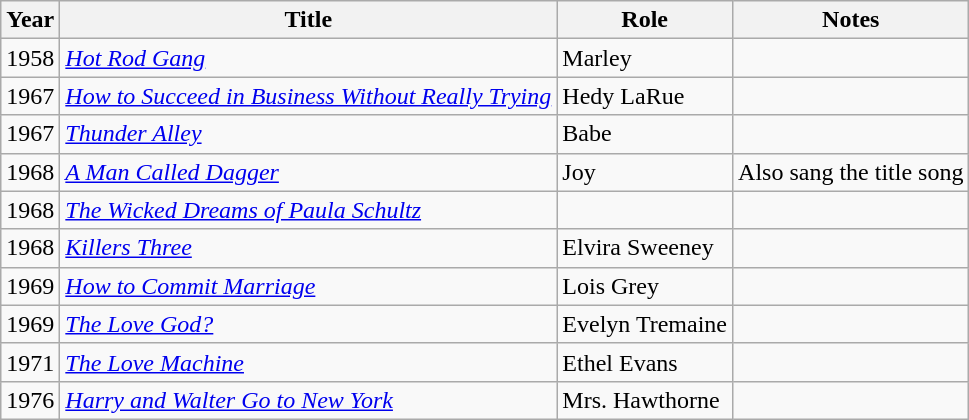<table class="wikitable" style="font-size: 100%;">
<tr>
<th>Year</th>
<th>Title</th>
<th>Role</th>
<th>Notes</th>
</tr>
<tr>
<td>1958</td>
<td><em><a href='#'>Hot Rod Gang</a></em></td>
<td>Marley</td>
<td></td>
</tr>
<tr>
<td>1967</td>
<td><em><a href='#'>How to Succeed in Business Without Really Trying</a></em></td>
<td>Hedy LaRue</td>
<td></td>
</tr>
<tr>
<td>1967</td>
<td><em><a href='#'>Thunder Alley</a></em></td>
<td>Babe</td>
<td></td>
</tr>
<tr>
<td>1968</td>
<td><em><a href='#'>A Man Called Dagger</a></em></td>
<td>Joy</td>
<td>Also sang the title song</td>
</tr>
<tr>
<td>1968</td>
<td><em><a href='#'>The Wicked Dreams of Paula Schultz</a></em></td>
<td></td>
<td></td>
</tr>
<tr>
<td>1968</td>
<td><em><a href='#'>Killers Three</a></em></td>
<td>Elvira Sweeney</td>
<td></td>
</tr>
<tr>
<td>1969</td>
<td><em><a href='#'>How to Commit Marriage</a></em></td>
<td>Lois Grey</td>
<td></td>
</tr>
<tr>
<td>1969</td>
<td><em><a href='#'>The Love God?</a></em></td>
<td>Evelyn Tremaine</td>
<td></td>
</tr>
<tr>
<td>1971</td>
<td><em><a href='#'>The Love Machine</a></em></td>
<td>Ethel Evans</td>
<td></td>
</tr>
<tr>
<td>1976</td>
<td><em><a href='#'>Harry and Walter Go to New York</a></em></td>
<td>Mrs. Hawthorne</td>
<td></td>
</tr>
</table>
